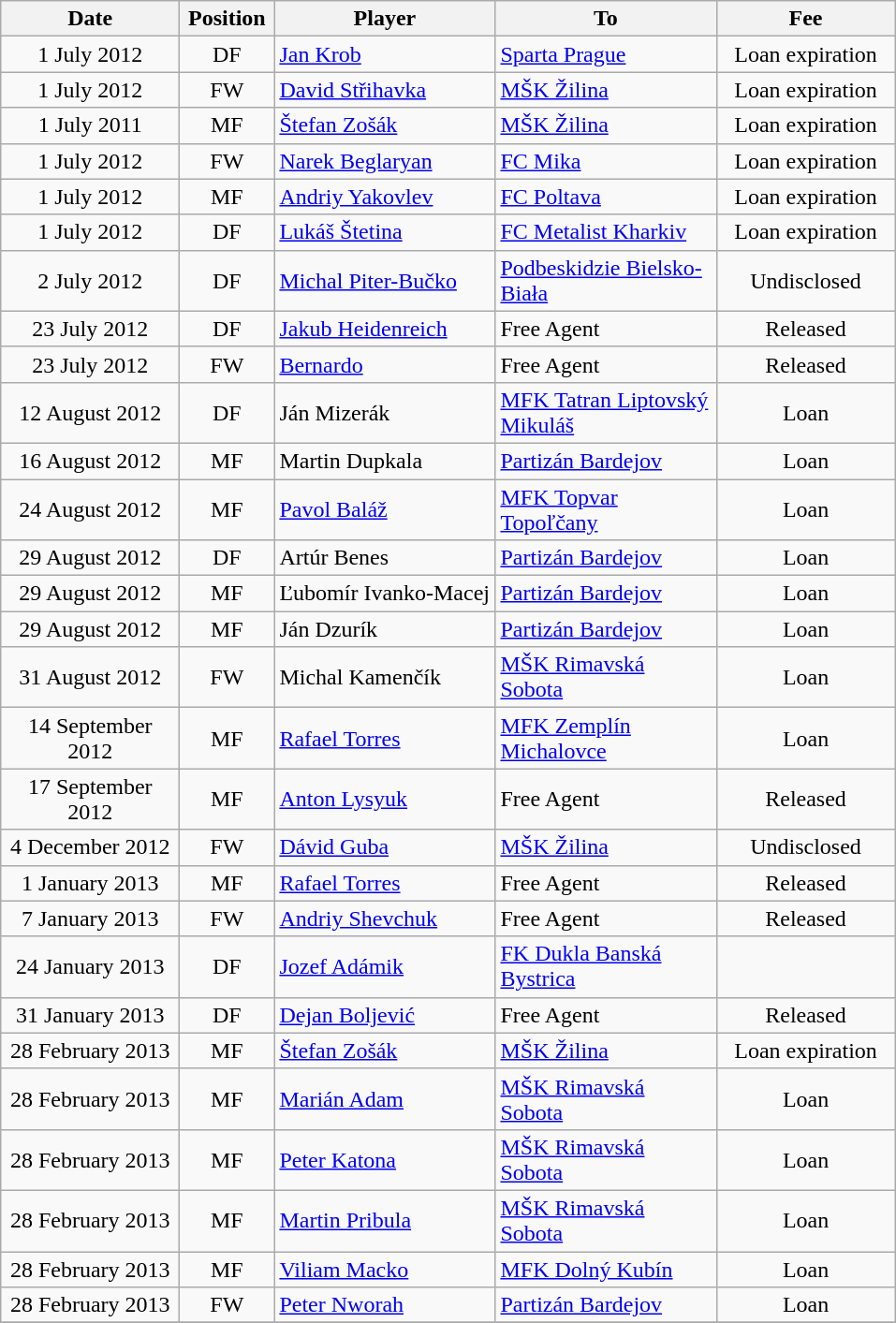<table class="wikitable" style="text-align: center;">
<tr>
<th width=120>Date</th>
<th width=60>Position</th>
<th width=150>Player</th>
<th width=150>To</th>
<th width=120>Fee</th>
</tr>
<tr>
<td>1 July 2012</td>
<td>DF</td>
<td style="text-align:left;"> <a href='#'>Jan Krob</a></td>
<td style="text-align:left;"> <a href='#'>Sparta Prague</a></td>
<td>Loan expiration</td>
</tr>
<tr>
<td>1 July 2012</td>
<td>FW</td>
<td style="text-align:left;"> <a href='#'>David Střihavka</a></td>
<td style="text-align:left;"> <a href='#'>MŠK Žilina</a></td>
<td>Loan expiration</td>
</tr>
<tr>
<td>1 July 2011</td>
<td>MF</td>
<td style="text-align:left;"> <a href='#'>Štefan Zošák</a></td>
<td style="text-align:left;"> <a href='#'>MŠK Žilina</a></td>
<td>Loan expiration</td>
</tr>
<tr>
<td>1 July 2012</td>
<td>FW</td>
<td style="text-align:left;"> <a href='#'>Narek Beglaryan</a></td>
<td style="text-align:left;"> <a href='#'>FC Mika</a></td>
<td>Loan expiration</td>
</tr>
<tr>
<td>1 July 2012</td>
<td>MF</td>
<td style="text-align:left;"> <a href='#'>Andriy Yakovlev</a></td>
<td style="text-align:left;"> <a href='#'>FC Poltava</a></td>
<td>Loan expiration</td>
</tr>
<tr>
<td>1 July 2012</td>
<td>DF</td>
<td style="text-align:left;"> <a href='#'>Lukáš Štetina</a></td>
<td style="text-align:left;"> <a href='#'>FC Metalist Kharkiv</a></td>
<td>Loan expiration</td>
</tr>
<tr>
<td>2 July 2012</td>
<td>DF</td>
<td style="text-align:left;"> <a href='#'>Michal Piter-Bučko</a></td>
<td style="text-align:left;"> <a href='#'>Podbeskidzie Bielsko-Biała</a></td>
<td>Undisclosed</td>
</tr>
<tr>
<td>23 July 2012</td>
<td>DF</td>
<td style="text-align:left;"> <a href='#'>Jakub Heidenreich</a></td>
<td style="text-align:left;">Free Agent</td>
<td>Released</td>
</tr>
<tr>
<td>23 July 2012</td>
<td>FW</td>
<td style="text-align:left;"> <a href='#'>Bernardo</a></td>
<td style="text-align:left;">Free Agent</td>
<td>Released</td>
</tr>
<tr>
<td>12 August 2012</td>
<td>DF</td>
<td style="text-align:left;"> Ján Mizerák</td>
<td style="text-align:left;"> <a href='#'>MFK Tatran Liptovský Mikuláš</a></td>
<td>Loan</td>
</tr>
<tr>
<td>16 August 2012</td>
<td>MF</td>
<td style="text-align:left;"> Martin Dupkala</td>
<td style="text-align:left;"> <a href='#'>Partizán Bardejov</a></td>
<td>Loan</td>
</tr>
<tr>
<td>24 August 2012</td>
<td>MF</td>
<td style="text-align:left;"> <a href='#'>Pavol Baláž</a></td>
<td style="text-align:left;"> <a href='#'>MFK Topvar Topoľčany</a></td>
<td>Loan</td>
</tr>
<tr>
<td>29 August 2012</td>
<td>DF</td>
<td style="text-align:left;"> Artúr Benes</td>
<td style="text-align:left;"> <a href='#'>Partizán Bardejov</a></td>
<td>Loan</td>
</tr>
<tr>
<td>29 August 2012</td>
<td>MF</td>
<td style="text-align:left;"> Ľubomír Ivanko-Macej</td>
<td style="text-align:left;"> <a href='#'>Partizán Bardejov</a></td>
<td>Loan</td>
</tr>
<tr>
<td>29 August 2012</td>
<td>MF</td>
<td style="text-align:left;"> Ján Dzurík</td>
<td style="text-align:left;"> <a href='#'>Partizán Bardejov</a></td>
<td>Loan</td>
</tr>
<tr>
<td>31 August 2012</td>
<td>FW</td>
<td style="text-align:left;"> Michal Kamenčík</td>
<td style="text-align:left;"> <a href='#'>MŠK Rimavská Sobota</a></td>
<td>Loan</td>
</tr>
<tr>
<td>14 September 2012</td>
<td>MF</td>
<td style="text-align:left;"> <a href='#'>Rafael Torres</a></td>
<td style="text-align:left;"> <a href='#'>MFK Zemplín Michalovce</a></td>
<td>Loan</td>
</tr>
<tr>
<td>17 September 2012</td>
<td>MF</td>
<td style="text-align:left;"> <a href='#'>Anton Lysyuk</a></td>
<td style="text-align:left;">Free Agent</td>
<td>Released</td>
</tr>
<tr>
<td>4 December 2012</td>
<td>FW</td>
<td style="text-align:left;"> <a href='#'>Dávid Guba</a></td>
<td style="text-align:left;"> <a href='#'>MŠK Žilina</a></td>
<td>Undisclosed</td>
</tr>
<tr>
<td>1 January 2013</td>
<td>MF</td>
<td style="text-align:left;"> <a href='#'>Rafael Torres</a></td>
<td style="text-align:left;">Free Agent</td>
<td>Released</td>
</tr>
<tr>
<td>7 January 2013</td>
<td>FW</td>
<td style="text-align:left;"> <a href='#'>Andriy Shevchuk</a></td>
<td style="text-align:left;">Free Agent</td>
<td>Released</td>
</tr>
<tr>
<td>24 January 2013</td>
<td>DF</td>
<td style="text-align:left;"> <a href='#'>Jozef Adámik</a></td>
<td style="text-align:left;"> <a href='#'>FK Dukla Banská Bystrica</a></td>
<td></td>
</tr>
<tr>
<td>31 January 2013</td>
<td>DF</td>
<td style="text-align:left;"> <a href='#'>Dejan Boljević</a></td>
<td style="text-align:left;">Free Agent</td>
<td>Released</td>
</tr>
<tr>
<td>28 February 2013</td>
<td>MF</td>
<td style="text-align:left;"> <a href='#'>Štefan Zošák</a></td>
<td style="text-align:left;"> <a href='#'>MŠK Žilina</a></td>
<td>Loan expiration</td>
</tr>
<tr>
<td>28 February 2013</td>
<td>MF</td>
<td style="text-align:left;"> <a href='#'>Marián Adam</a></td>
<td style="text-align:left;"> <a href='#'>MŠK Rimavská Sobota</a></td>
<td>Loan</td>
</tr>
<tr>
<td>28 February 2013</td>
<td>MF</td>
<td style="text-align:left;"> <a href='#'>Peter Katona</a></td>
<td style="text-align:left;"> <a href='#'>MŠK Rimavská Sobota</a></td>
<td>Loan</td>
</tr>
<tr>
<td>28 February 2013</td>
<td>MF</td>
<td style="text-align:left;"> <a href='#'>Martin Pribula</a></td>
<td style="text-align:left;"> <a href='#'>MŠK Rimavská Sobota</a></td>
<td>Loan</td>
</tr>
<tr>
<td>28 February 2013</td>
<td>MF</td>
<td style="text-align:left;"> <a href='#'>Viliam Macko</a></td>
<td style="text-align:left;"> <a href='#'>MFK Dolný Kubín</a></td>
<td>Loan</td>
</tr>
<tr>
<td>28 February 2013</td>
<td>FW</td>
<td style="text-align:left;"> <a href='#'>Peter Nworah</a></td>
<td style="text-align:left;"> <a href='#'>Partizán Bardejov</a></td>
<td>Loan</td>
</tr>
<tr>
</tr>
</table>
